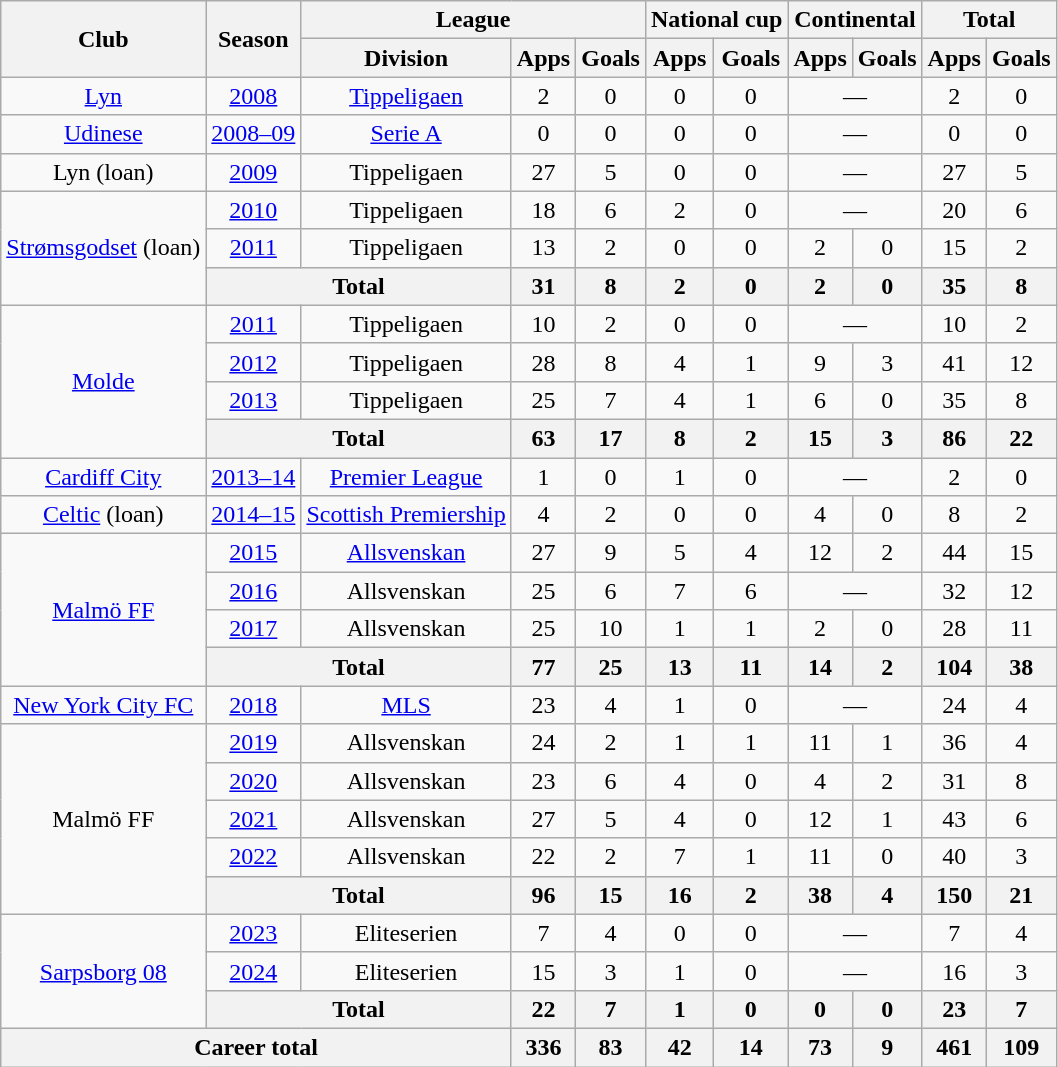<table class="wikitable" style="text-align: center;">
<tr>
<th rowspan="2">Club</th>
<th rowspan="2">Season</th>
<th colspan="3">League</th>
<th colspan="2">National cup</th>
<th colspan="2">Continental</th>
<th colspan="2">Total</th>
</tr>
<tr>
<th>Division</th>
<th>Apps</th>
<th>Goals</th>
<th>Apps</th>
<th>Goals</th>
<th>Apps</th>
<th>Goals</th>
<th>Apps</th>
<th>Goals</th>
</tr>
<tr>
<td><a href='#'>Lyn</a></td>
<td><a href='#'>2008</a></td>
<td><a href='#'>Tippeligaen</a></td>
<td>2</td>
<td>0</td>
<td>0</td>
<td>0</td>
<td colspan="2">—</td>
<td>2</td>
<td>0</td>
</tr>
<tr>
<td><a href='#'>Udinese</a></td>
<td><a href='#'>2008–09</a></td>
<td><a href='#'>Serie A</a></td>
<td>0</td>
<td>0</td>
<td>0</td>
<td>0</td>
<td colspan="2">—</td>
<td>0</td>
<td>0</td>
</tr>
<tr>
<td>Lyn (loan)</td>
<td><a href='#'>2009</a></td>
<td>Tippeligaen</td>
<td>27</td>
<td>5</td>
<td>0</td>
<td>0</td>
<td colspan="2">—</td>
<td>27</td>
<td>5</td>
</tr>
<tr>
<td rowspan="3"><a href='#'>Strømsgodset</a> (loan)</td>
<td><a href='#'>2010</a></td>
<td>Tippeligaen</td>
<td>18</td>
<td>6</td>
<td>2</td>
<td>0</td>
<td colspan="2">—</td>
<td>20</td>
<td>6</td>
</tr>
<tr>
<td><a href='#'>2011</a></td>
<td>Tippeligaen</td>
<td>13</td>
<td>2</td>
<td>0</td>
<td>0</td>
<td>2</td>
<td>0</td>
<td>15</td>
<td>2</td>
</tr>
<tr>
<th colspan="2">Total</th>
<th>31</th>
<th>8</th>
<th>2</th>
<th>0</th>
<th>2</th>
<th>0</th>
<th>35</th>
<th>8</th>
</tr>
<tr>
<td rowspan="4"><a href='#'>Molde</a></td>
<td><a href='#'>2011</a></td>
<td>Tippeligaen</td>
<td>10</td>
<td>2</td>
<td>0</td>
<td>0</td>
<td colspan="2">—</td>
<td>10</td>
<td>2</td>
</tr>
<tr>
<td><a href='#'>2012</a></td>
<td>Tippeligaen</td>
<td>28</td>
<td>8</td>
<td>4</td>
<td>1</td>
<td>9</td>
<td>3</td>
<td>41</td>
<td>12</td>
</tr>
<tr>
<td><a href='#'>2013</a></td>
<td>Tippeligaen</td>
<td>25</td>
<td>7</td>
<td>4</td>
<td>1</td>
<td>6</td>
<td>0</td>
<td>35</td>
<td>8</td>
</tr>
<tr>
<th colspan="2">Total</th>
<th>63</th>
<th>17</th>
<th>8</th>
<th>2</th>
<th>15</th>
<th>3</th>
<th>86</th>
<th>22</th>
</tr>
<tr>
<td><a href='#'>Cardiff City</a></td>
<td><a href='#'>2013–14</a></td>
<td><a href='#'>Premier League</a></td>
<td>1</td>
<td>0</td>
<td>1</td>
<td>0</td>
<td colspan="2">—</td>
<td>2</td>
<td>0</td>
</tr>
<tr>
<td><a href='#'>Celtic</a> (loan)</td>
<td><a href='#'>2014–15</a></td>
<td><a href='#'>Scottish Premiership</a></td>
<td>4</td>
<td>2</td>
<td>0</td>
<td>0</td>
<td>4</td>
<td>0</td>
<td>8</td>
<td>2</td>
</tr>
<tr>
<td rowspan="4"><a href='#'>Malmö FF</a></td>
<td><a href='#'>2015</a></td>
<td><a href='#'>Allsvenskan</a></td>
<td>27</td>
<td>9</td>
<td>5</td>
<td>4</td>
<td>12</td>
<td>2</td>
<td>44</td>
<td>15</td>
</tr>
<tr>
<td><a href='#'>2016</a></td>
<td>Allsvenskan</td>
<td>25</td>
<td>6</td>
<td>7</td>
<td>6</td>
<td colspan="2">—</td>
<td>32</td>
<td>12</td>
</tr>
<tr>
<td><a href='#'>2017</a></td>
<td>Allsvenskan</td>
<td>25</td>
<td>10</td>
<td>1</td>
<td>1</td>
<td>2</td>
<td>0</td>
<td>28</td>
<td>11</td>
</tr>
<tr>
<th colspan="2">Total</th>
<th>77</th>
<th>25</th>
<th>13</th>
<th>11</th>
<th>14</th>
<th>2</th>
<th>104</th>
<th>38</th>
</tr>
<tr>
<td><a href='#'>New York City FC</a></td>
<td><a href='#'>2018</a></td>
<td><a href='#'>MLS</a></td>
<td>23</td>
<td>4</td>
<td>1</td>
<td>0</td>
<td colspan="2">—</td>
<td>24</td>
<td>4</td>
</tr>
<tr>
<td rowspan="5">Malmö FF</td>
<td><a href='#'>2019</a></td>
<td>Allsvenskan</td>
<td>24</td>
<td>2</td>
<td>1</td>
<td>1</td>
<td>11</td>
<td>1</td>
<td>36</td>
<td>4</td>
</tr>
<tr>
<td><a href='#'>2020</a></td>
<td>Allsvenskan</td>
<td>23</td>
<td>6</td>
<td>4</td>
<td>0</td>
<td>4</td>
<td>2</td>
<td>31</td>
<td>8</td>
</tr>
<tr>
<td><a href='#'>2021</a></td>
<td>Allsvenskan</td>
<td>27</td>
<td>5</td>
<td>4</td>
<td>0</td>
<td>12</td>
<td>1</td>
<td>43</td>
<td>6</td>
</tr>
<tr>
<td><a href='#'>2022</a></td>
<td>Allsvenskan</td>
<td>22</td>
<td>2</td>
<td>7</td>
<td>1</td>
<td>11</td>
<td>0</td>
<td>40</td>
<td>3</td>
</tr>
<tr>
<th colspan="2">Total</th>
<th>96</th>
<th>15</th>
<th>16</th>
<th>2</th>
<th>38</th>
<th>4</th>
<th>150</th>
<th>21</th>
</tr>
<tr>
<td rowspan="3"><a href='#'>Sarpsborg 08</a></td>
<td><a href='#'>2023</a></td>
<td>Eliteserien</td>
<td>7</td>
<td>4</td>
<td>0</td>
<td>0</td>
<td colspan="2">—</td>
<td>7</td>
<td>4</td>
</tr>
<tr>
<td><a href='#'>2024</a></td>
<td>Eliteserien</td>
<td>15</td>
<td>3</td>
<td>1</td>
<td>0</td>
<td colspan="2">—</td>
<td>16</td>
<td>3</td>
</tr>
<tr>
<th colspan="2">Total</th>
<th>22</th>
<th>7</th>
<th>1</th>
<th>0</th>
<th>0</th>
<th>0</th>
<th>23</th>
<th>7</th>
</tr>
<tr>
<th colspan="3">Career total</th>
<th>336</th>
<th>83</th>
<th>42</th>
<th>14</th>
<th>73</th>
<th>9</th>
<th>461</th>
<th>109</th>
</tr>
</table>
